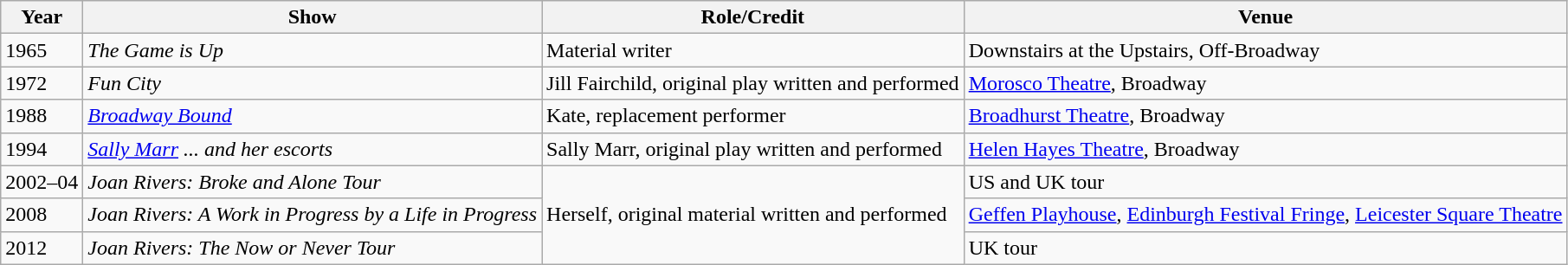<table class="wikitable sortable">
<tr>
<th>Year</th>
<th>Show</th>
<th>Role/Credit</th>
<th>Venue</th>
</tr>
<tr>
<td>1965</td>
<td><em>The Game is Up</em></td>
<td>Material writer</td>
<td>Downstairs at the Upstairs, Off-Broadway</td>
</tr>
<tr>
<td>1972</td>
<td><em>Fun City</em></td>
<td>Jill Fairchild, original play written and performed</td>
<td><a href='#'>Morosco Theatre</a>, Broadway</td>
</tr>
<tr>
<td>1988</td>
<td><em><a href='#'>Broadway Bound</a></em></td>
<td>Kate, replacement performer</td>
<td><a href='#'>Broadhurst Theatre</a>, Broadway</td>
</tr>
<tr>
<td>1994</td>
<td><em><a href='#'>Sally Marr</a> ... and her escorts</em></td>
<td>Sally Marr, original play written and performed</td>
<td><a href='#'>Helen Hayes Theatre</a>, Broadway</td>
</tr>
<tr>
<td>2002–04</td>
<td><em>Joan Rivers: Broke and Alone Tour</em></td>
<td rowspan="3">Herself, original material written and performed</td>
<td>US and UK tour</td>
</tr>
<tr>
<td>2008</td>
<td><em>Joan Rivers: A Work in Progress by a Life in Progress</em></td>
<td><a href='#'>Geffen Playhouse</a>, <a href='#'>Edinburgh Festival Fringe</a>, <a href='#'>Leicester Square Theatre</a></td>
</tr>
<tr>
<td>2012</td>
<td><em>Joan Rivers: The Now or Never Tour</em></td>
<td>UK tour</td>
</tr>
</table>
